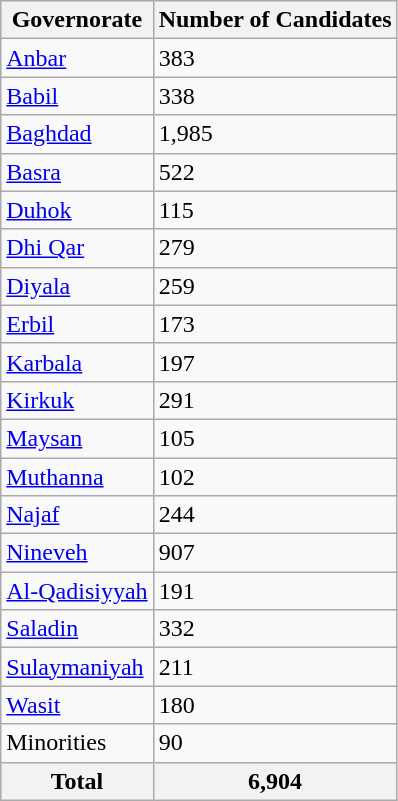<table class="wikitable sortable">
<tr>
<th>Governorate</th>
<th>Number of Candidates</th>
</tr>
<tr>
<td><a href='#'>Anbar</a></td>
<td>383</td>
</tr>
<tr>
<td><a href='#'>Babil</a></td>
<td>338</td>
</tr>
<tr>
<td><a href='#'>Baghdad</a></td>
<td>1,985</td>
</tr>
<tr>
<td><a href='#'>Basra</a></td>
<td>522</td>
</tr>
<tr>
<td><a href='#'>Duhok</a></td>
<td>115</td>
</tr>
<tr>
<td><a href='#'>Dhi Qar</a></td>
<td>279</td>
</tr>
<tr>
<td><a href='#'>Diyala</a></td>
<td>259</td>
</tr>
<tr>
<td><a href='#'>Erbil</a></td>
<td>173</td>
</tr>
<tr>
<td><a href='#'>Karbala</a></td>
<td>197</td>
</tr>
<tr>
<td><a href='#'>Kirkuk</a></td>
<td>291</td>
</tr>
<tr>
<td><a href='#'>Maysan</a></td>
<td>105</td>
</tr>
<tr>
<td><a href='#'>Muthanna</a></td>
<td>102</td>
</tr>
<tr>
<td><a href='#'>Najaf</a></td>
<td>244</td>
</tr>
<tr>
<td><a href='#'>Nineveh</a></td>
<td>907</td>
</tr>
<tr>
<td><a href='#'>Al-Qadisiyyah</a></td>
<td>191</td>
</tr>
<tr>
<td><a href='#'>Saladin</a></td>
<td>332</td>
</tr>
<tr>
<td><a href='#'>Sulaymaniyah</a></td>
<td>211</td>
</tr>
<tr>
<td><a href='#'>Wasit</a></td>
<td>180</td>
</tr>
<tr>
<td>Minorities</td>
<td>90</td>
</tr>
<tr>
<th>Total</th>
<th>6,904</th>
</tr>
</table>
